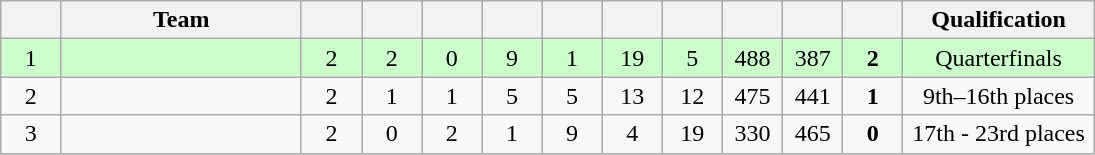<table class="wikitable" style="text-align:center" width="730">
<tr>
<th width="5.5%"></th>
<th width="22%">Team</th>
<th width="5.5%"></th>
<th width="5.5%"></th>
<th width="5.5%"></th>
<th width="5.5%"></th>
<th width="5.5%"></th>
<th width="5.5%"></th>
<th width="5.5%"></th>
<th width="5.5%"></th>
<th width="5.5%"></th>
<th width="5.5%"></th>
<th width="18%">Qualification</th>
</tr>
<tr bgcolor="ccffcc">
<td>1</td>
<td style="text-align:left"></td>
<td>2</td>
<td>2</td>
<td>0</td>
<td>9</td>
<td>1</td>
<td>19</td>
<td>5</td>
<td>488</td>
<td>387</td>
<td><strong>2</strong></td>
<td>Quarterfinals</td>
</tr>
<tr>
<td>2</td>
<td style="text-align:left"></td>
<td>2</td>
<td>1</td>
<td>1</td>
<td>5</td>
<td>5</td>
<td>13</td>
<td>12</td>
<td>475</td>
<td>441</td>
<td><strong>1</strong></td>
<td>9th–16th places</td>
</tr>
<tr>
<td>3</td>
<td style="text-align:left"></td>
<td>2</td>
<td>0</td>
<td>2</td>
<td>1</td>
<td>9</td>
<td>4</td>
<td>19</td>
<td>330</td>
<td>465</td>
<td><strong>0</strong></td>
<td>17th - 23rd places</td>
</tr>
</table>
